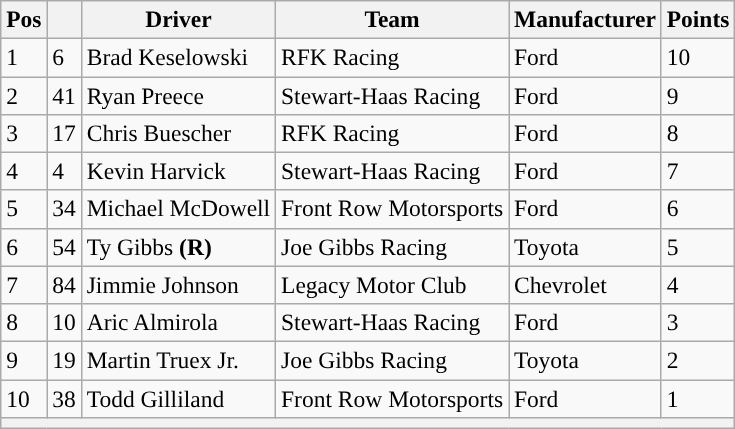<table class="wikitable" style="font-size:98%">
<tr>
<th>Pos</th>
<th></th>
<th>Driver</th>
<th>Team</th>
<th>Manufacturer</th>
<th>Points</th>
</tr>
<tr>
<td>1</td>
<td>6</td>
<td>Brad Keselowski</td>
<td>RFK Racing</td>
<td>Ford</td>
<td>10</td>
</tr>
<tr>
<td>2</td>
<td>41</td>
<td>Ryan Preece</td>
<td>Stewart-Haas Racing</td>
<td>Ford</td>
<td>9</td>
</tr>
<tr>
<td>3</td>
<td>17</td>
<td>Chris Buescher</td>
<td>RFK Racing</td>
<td>Ford</td>
<td>8</td>
</tr>
<tr>
<td>4</td>
<td>4</td>
<td>Kevin Harvick</td>
<td>Stewart-Haas Racing</td>
<td>Ford</td>
<td>7</td>
</tr>
<tr>
<td>5</td>
<td>34</td>
<td>Michael McDowell</td>
<td>Front Row Motorsports</td>
<td>Ford</td>
<td>6</td>
</tr>
<tr>
<td>6</td>
<td>54</td>
<td>Ty Gibbs <strong>(R)</strong></td>
<td>Joe Gibbs Racing</td>
<td>Toyota</td>
<td>5</td>
</tr>
<tr>
<td>7</td>
<td>84</td>
<td>Jimmie Johnson</td>
<td>Legacy Motor Club</td>
<td>Chevrolet</td>
<td>4</td>
</tr>
<tr>
<td>8</td>
<td>10</td>
<td>Aric Almirola</td>
<td>Stewart-Haas Racing</td>
<td>Ford</td>
<td>3</td>
</tr>
<tr>
<td>9</td>
<td>19</td>
<td>Martin Truex Jr.</td>
<td>Joe Gibbs Racing</td>
<td>Toyota</td>
<td>2</td>
</tr>
<tr>
<td>10</td>
<td>38</td>
<td>Todd Gilliland</td>
<td>Front Row Motorsports</td>
<td>Ford</td>
<td>1</td>
</tr>
<tr>
<th colspan="6"></th>
</tr>
</table>
